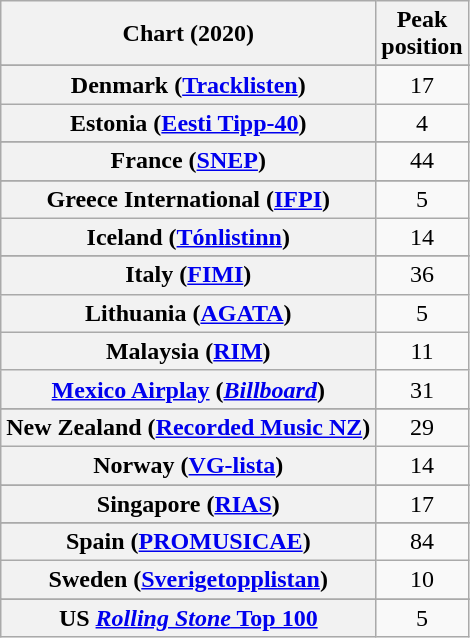<table class="wikitable sortable plainrowheaders" style="text-align:center">
<tr>
<th scope="col">Chart (2020)</th>
<th scope="col">Peak<br>position</th>
</tr>
<tr>
</tr>
<tr>
</tr>
<tr>
</tr>
<tr>
</tr>
<tr>
</tr>
<tr>
</tr>
<tr>
<th scope="row">Denmark (<a href='#'>Tracklisten</a>)</th>
<td>17</td>
</tr>
<tr>
<th scope="row">Estonia (<a href='#'>Eesti Tipp-40</a>)</th>
<td>4</td>
</tr>
<tr>
</tr>
<tr>
<th scope="row">France (<a href='#'>SNEP</a>)</th>
<td>44</td>
</tr>
<tr>
</tr>
<tr>
<th scope="row">Greece International (<a href='#'>IFPI</a>)</th>
<td>5</td>
</tr>
<tr>
<th scope="row">Iceland (<a href='#'>Tónlistinn</a>)</th>
<td>14</td>
</tr>
<tr>
</tr>
<tr>
<th scope="row">Italy (<a href='#'>FIMI</a>)</th>
<td>36</td>
</tr>
<tr>
<th scope="row">Lithuania (<a href='#'>AGATA</a>)</th>
<td>5</td>
</tr>
<tr>
<th scope="row">Malaysia (<a href='#'>RIM</a>)</th>
<td>11</td>
</tr>
<tr>
<th scope="row"><a href='#'>Mexico Airplay</a> (<em><a href='#'>Billboard</a></em>)</th>
<td>31</td>
</tr>
<tr>
</tr>
<tr>
<th scope="row">New Zealand (<a href='#'>Recorded Music NZ</a>)</th>
<td>29</td>
</tr>
<tr>
<th scope="row">Norway (<a href='#'>VG-lista</a>)</th>
<td>14</td>
</tr>
<tr>
</tr>
<tr>
</tr>
<tr>
<th scope="row">Singapore (<a href='#'>RIAS</a>)</th>
<td>17</td>
</tr>
<tr>
</tr>
<tr>
<th scope="row">Spain (<a href='#'>PROMUSICAE</a>)</th>
<td>84</td>
</tr>
<tr>
<th scope="row">Sweden (<a href='#'>Sverigetopplistan</a>)</th>
<td>10</td>
</tr>
<tr>
</tr>
<tr>
</tr>
<tr>
</tr>
<tr>
</tr>
<tr>
</tr>
<tr>
</tr>
<tr>
<th scope="row">US <a href='#'><em>Rolling Stone</em> Top 100</a></th>
<td>5</td>
</tr>
</table>
